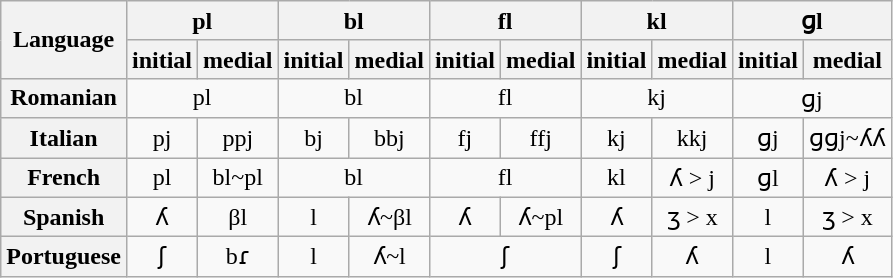<table class="wikitable" style="text-align:center">
<tr>
<th rowspan="2">Language</th>
<th colspan="2">pl</th>
<th colspan="2">bl</th>
<th colspan="2">fl</th>
<th colspan="2">kl</th>
<th colspan="2">ɡl</th>
</tr>
<tr>
<th>initial</th>
<th>medial</th>
<th>initial</th>
<th>medial</th>
<th>initial</th>
<th>medial</th>
<th>initial</th>
<th>medial</th>
<th>initial</th>
<th>medial</th>
</tr>
<tr>
<th>Romanian</th>
<td colspan="2">pl</td>
<td colspan="2">bl</td>
<td colspan="2">fl</td>
<td colspan="2">kj</td>
<td colspan="2">ɡj</td>
</tr>
<tr>
<th>Italian</th>
<td>pj</td>
<td>ppj</td>
<td>bj</td>
<td>bbj</td>
<td>fj</td>
<td>ffj</td>
<td>kj</td>
<td>kkj</td>
<td>ɡj</td>
<td>ɡɡj~ʎʎ</td>
</tr>
<tr>
<th>French</th>
<td>pl</td>
<td>bl~pl</td>
<td colspan="2">bl</td>
<td colspan="2">fl</td>
<td>kl</td>
<td>ʎ > j</td>
<td>ɡl</td>
<td>ʎ > j</td>
</tr>
<tr>
<th>Spanish</th>
<td>ʎ</td>
<td>βl</td>
<td>l</td>
<td>ʎ~βl</td>
<td>ʎ</td>
<td>ʎ~pl</td>
<td>ʎ</td>
<td>ʒ > x</td>
<td>l</td>
<td>ʒ > x</td>
</tr>
<tr>
<th>Portuguese</th>
<td>ʃ</td>
<td>bɾ</td>
<td>l</td>
<td>ʎ~l</td>
<td colspan="2">ʃ</td>
<td>ʃ</td>
<td>ʎ</td>
<td>l</td>
<td>ʎ</td>
</tr>
</table>
